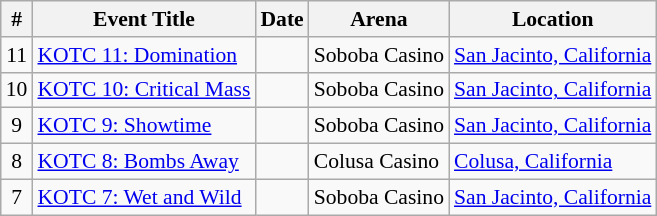<table class="sortable wikitable succession-box" style="font-size:90%;">
<tr>
<th scope="col">#</th>
<th scope="col">Event Title</th>
<th scope="col">Date</th>
<th scope="col">Arena</th>
<th scope="col">Location</th>
</tr>
<tr>
<td align=center>11</td>
<td><a href='#'>KOTC 11: Domination</a></td>
<td></td>
<td>Soboba Casino</td>
<td><a href='#'>San Jacinto, California</a></td>
</tr>
<tr>
<td align=center>10</td>
<td><a href='#'>KOTC 10: Critical Mass</a></td>
<td></td>
<td>Soboba Casino</td>
<td><a href='#'>San Jacinto, California</a></td>
</tr>
<tr>
<td align=center>9</td>
<td><a href='#'>KOTC 9: Showtime</a></td>
<td></td>
<td>Soboba Casino</td>
<td><a href='#'>San Jacinto, California</a></td>
</tr>
<tr>
<td align=center>8</td>
<td><a href='#'>KOTC 8: Bombs Away</a></td>
<td></td>
<td>Colusa Casino</td>
<td><a href='#'>Colusa, California</a></td>
</tr>
<tr>
<td align=center>7</td>
<td><a href='#'>KOTC 7: Wet and Wild</a></td>
<td></td>
<td>Soboba Casino</td>
<td><a href='#'>San Jacinto, California</a></td>
</tr>
</table>
